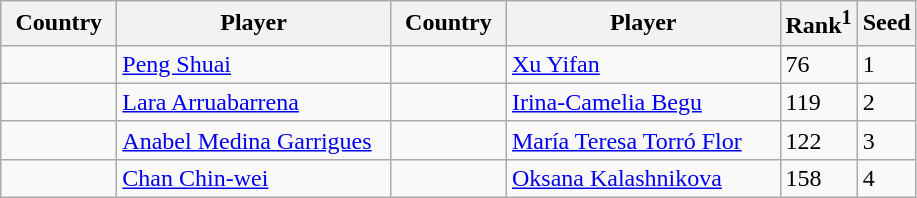<table class="sortable wikitable">
<tr>
<th style="width:70px;">Country</th>
<th style="width:175px;">Player</th>
<th style="width:70px;">Country</th>
<th style="width:175px;">Player</th>
<th>Rank<sup>1</sup></th>
<th>Seed</th>
</tr>
<tr>
<td></td>
<td><a href='#'>Peng Shuai</a></td>
<td></td>
<td><a href='#'>Xu Yifan</a></td>
<td>76</td>
<td>1</td>
</tr>
<tr>
<td></td>
<td><a href='#'>Lara Arruabarrena</a></td>
<td></td>
<td><a href='#'>Irina-Camelia Begu</a></td>
<td>119</td>
<td>2</td>
</tr>
<tr>
<td></td>
<td><a href='#'>Anabel Medina Garrigues</a></td>
<td></td>
<td><a href='#'>María Teresa Torró Flor</a></td>
<td>122</td>
<td>3</td>
</tr>
<tr>
<td></td>
<td><a href='#'>Chan Chin-wei</a></td>
<td></td>
<td><a href='#'>Oksana Kalashnikova</a></td>
<td>158</td>
<td>4</td>
</tr>
</table>
